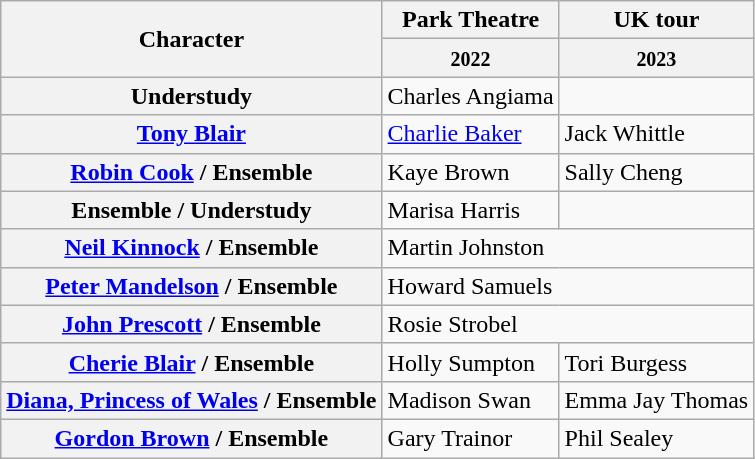<table class="wikitable"; text-align:center">
<tr>
<th rowspan="2">Character</th>
<th>Park Theatre</th>
<th>UK tour</th>
</tr>
<tr>
<th><small>2022</small></th>
<th><small>2023</small></th>
</tr>
<tr>
<th>Understudy</th>
<td>Charles Angiama</td>
<td></td>
</tr>
<tr>
<th><a href='#'>Tony Blair</a></th>
<td><a href='#'>Charlie Baker</a></td>
<td>Jack Whittle</td>
</tr>
<tr>
<th><a href='#'>Robin Cook</a> / Ensemble</th>
<td>Kaye Brown</td>
<td>Sally Cheng</td>
</tr>
<tr>
<th>Ensemble / Understudy</th>
<td>Marisa Harris</td>
</tr>
<tr>
<th><a href='#'>Neil Kinnock</a> / Ensemble</th>
<td colspan="2">Martin Johnston</td>
</tr>
<tr>
<th><a href='#'>Peter Mandelson</a> / Ensemble</th>
<td colspan="2">Howard Samuels</td>
</tr>
<tr>
<th><a href='#'>John Prescott</a> / Ensemble</th>
<td colspan="2">Rosie Strobel</td>
</tr>
<tr>
<th><a href='#'>Cherie Blair</a> / Ensemble</th>
<td>Holly Sumpton</td>
<td>Tori Burgess</td>
</tr>
<tr>
<th><a href='#'>Diana, Princess of Wales</a> / Ensemble</th>
<td>Madison Swan</td>
<td>Emma Jay Thomas</td>
</tr>
<tr>
<th><a href='#'>Gordon Brown</a> / Ensemble</th>
<td>Gary Trainor</td>
<td>Phil Sealey</td>
</tr>
</table>
